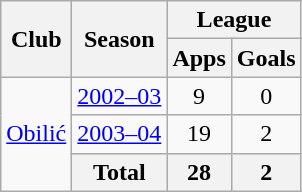<table class="wikitable" style="text-align:center">
<tr>
<th rowspan="2">Club</th>
<th rowspan="2">Season</th>
<th colspan="2">League</th>
</tr>
<tr>
<th>Apps</th>
<th>Goals</th>
</tr>
<tr>
<td rowspan="3"><a href='#'>Obilić</a></td>
<td><a href='#'>2002–03</a></td>
<td>9</td>
<td>0</td>
</tr>
<tr>
<td><a href='#'>2003–04</a></td>
<td>19</td>
<td>2</td>
</tr>
<tr>
<th>Total</th>
<th>28</th>
<th>2</th>
</tr>
</table>
